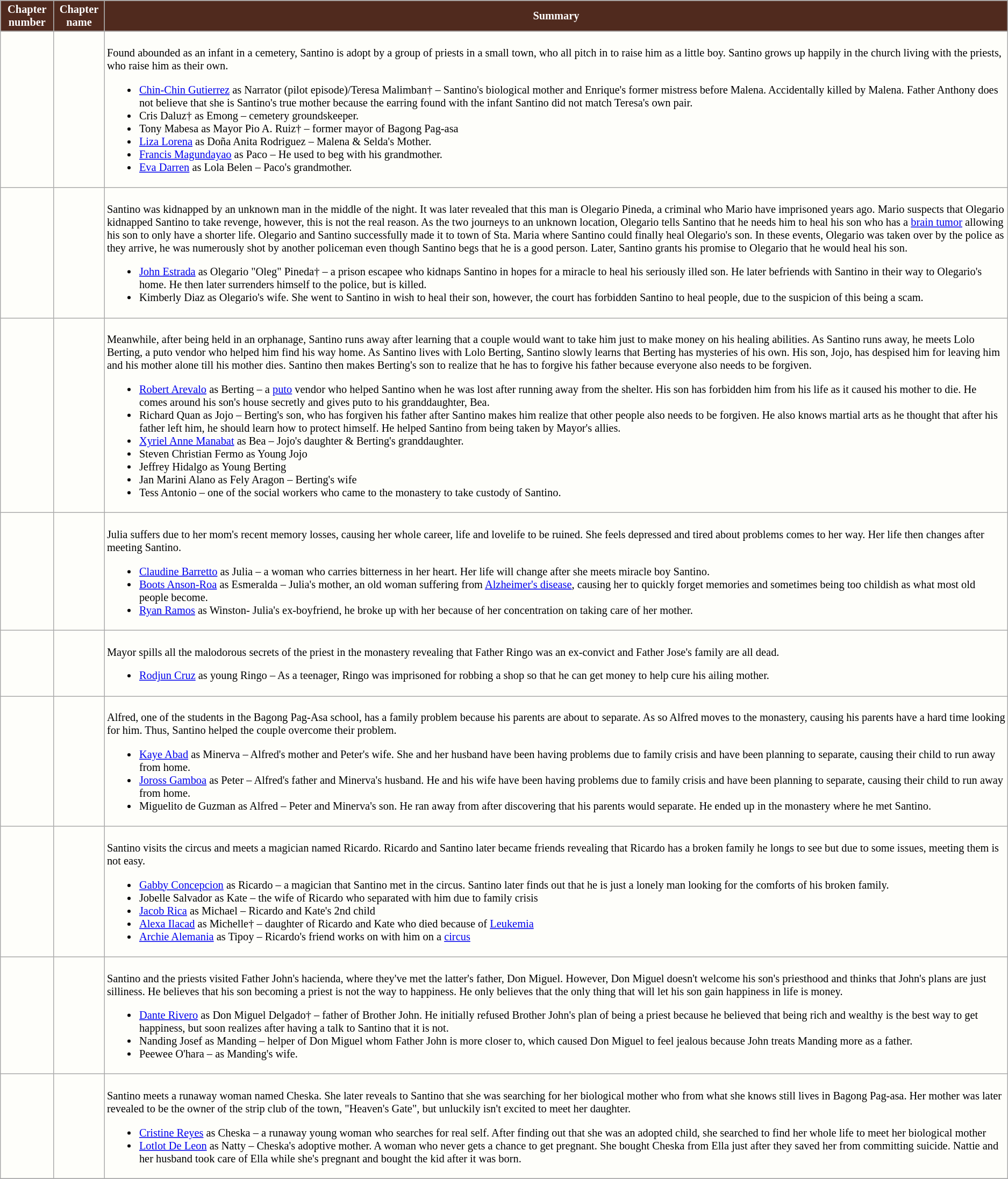<table class="wikitable" style=" background:#FEFEFA; font-size: 85%;">
<tr>
<th style="background:#502A1E ; color:white ;">Chapter number</th>
<th style="background:#502A1E ; color:white ; ">Chapter name</th>
<th style="background:#502A1E ; color:white ;">Summary</th>
</tr>
<tr>
<td></td>
<td></td>
<td><br>Found abounded as an infant in a cemetery, Santino is adopt by a group of priests in a small town, who all pitch in to raise him as a little boy. Santino grows up happily in the church living with the priests, who raise him as their own.<ul><li><a href='#'>Chin-Chin Gutierrez</a>  as Narrator (pilot episode)/Teresa Malimban† – Santino's biological mother and Enrique's former mistress before Malena. Accidentally killed by Malena. Father Anthony does not believe that she is Santino's true mother because the earring found with the infant Santino did not match Teresa's own pair.</li><li>Cris Daluz† as Emong – cemetery groundskeeper.</li><li>Tony Mabesa as Mayor Pio A. Ruiz† – former mayor of Bagong Pag-asa</li><li><a href='#'>Liza Lorena</a> as Doña Anita Rodriguez – Malena & Selda's Mother.</li><li><a href='#'>Francis Magundayao</a> as Paco – He used to beg with his grandmother.</li><li><a href='#'>Eva Darren</a> as Lola Belen – Paco's grandmother.</li></ul></td>
</tr>
<tr>
<td></td>
<td></td>
<td><br>Santino was kidnapped by an unknown man in the middle of the night. It was later revealed that this man is Olegario Pineda, a criminal who Mario have imprisoned years ago. Mario suspects that Olegario kidnapped Santino to take revenge, however, this is not the real reason. As the two journeys to an unknown location, Olegario tells Santino that he needs him to heal his son who has a <a href='#'>brain tumor</a> allowing his son to only have a shorter life. Olegario and Santino successfully made it to town of Sta. Maria where Santino could finally heal Olegario's son. In these events, Olegario was taken over by the police as they arrive, he was numerously shot by another policeman even though Santino begs that he is a good person. Later, Santino grants his promise to Olegario that he would heal his son.<ul><li><a href='#'>John Estrada</a> as Olegario "Oleg" Pineda† – a prison escapee who kidnaps Santino in hopes for a miracle to heal his seriously illed son. He later befriends with Santino in their way to Olegario's home. He then later surrenders himself to the police, but is killed.</li><li>Kimberly Diaz as Olegario's wife. She went to Santino in wish to heal their son, however, the court has forbidden Santino to heal people, due to the suspicion of this being a scam.</li></ul></td>
</tr>
<tr>
<td></td>
<td></td>
<td><br>Meanwhile, after being held in an orphanage, Santino runs away after learning that a couple would want to take him just to make money on his healing abilities. As Santino runs away, he meets Lolo Berting, a puto vendor who helped him find his way home. As Santino lives with Lolo Berting, Santino slowly learns that Berting has mysteries of his own. His son, Jojo, has despised him for leaving him and his mother alone till his mother dies. Santino then makes Berting's son to realize that he has to forgive his father because everyone also needs to be forgiven.<ul><li><a href='#'>Robert Arevalo</a> as Berting – a <a href='#'>puto</a> vendor who helped Santino when he was lost after running away from the shelter. His son has forbidden him from his life as it caused his mother to die. He comes around his son's house secretly and gives puto to his granddaughter, Bea.</li><li>Richard Quan as Jojo – Berting's son, who has forgiven his father after Santino makes him realize that other people also needs to be forgiven. He also knows martial arts as he thought that after his father left him, he should learn how to protect himself. He helped Santino from being taken by Mayor's allies.</li><li><a href='#'>Xyriel Anne Manabat</a> as Bea – Jojo's daughter & Berting's granddaughter.</li><li>Steven Christian Fermo as Young Jojo</li><li>Jeffrey Hidalgo as Young Berting</li><li>Jan Marini Alano as Fely Aragon – Berting's wife</li><li>Tess Antonio – one of the social workers who came to the monastery to take custody of Santino.</li></ul></td>
</tr>
<tr>
<td></td>
<td></td>
<td><br>Julia suffers due to her mom's recent memory losses, causing her whole career, life and lovelife to be ruined. She feels depressed and tired about problems comes to her way. Her life then changes after meeting Santino.<ul><li><a href='#'>Claudine Barretto</a> as Julia – a woman who carries bitterness in her heart. Her life will change after she meets miracle boy Santino.</li><li><a href='#'>Boots Anson-Roa</a> as Esmeralda – Julia's mother, an old woman suffering from <a href='#'>Alzheimer's disease</a>, causing her to quickly forget memories and sometimes being too childish as what most old people become.</li><li><a href='#'>Ryan Ramos</a> as Winston- Julia's ex-boyfriend, he broke up with her because of her concentration on taking care of her mother.</li></ul></td>
</tr>
<tr>
<td></td>
<td></td>
<td><br>Mayor spills all the malodorous secrets of the priest in the monastery revealing that Father Ringo was an ex-convict and Father Jose's family are all dead.<ul><li><a href='#'>Rodjun Cruz</a> as young Ringo – As a teenager, Ringo was imprisoned for robbing a shop so that he can get money to help cure his ailing mother.</li></ul></td>
</tr>
<tr>
<td></td>
<td></td>
<td><br>Alfred, one of the students in the Bagong Pag-Asa school, has a family problem because his parents are about to separate. As so Alfred moves to the monastery, causing his parents have a hard time looking for him. Thus, Santino helped the couple overcome their problem.<ul><li><a href='#'>Kaye Abad</a> as Minerva – Alfred's mother and Peter's wife. She and her husband have been having problems due to family crisis and have been planning to separate, causing their child to run away from home.</li><li><a href='#'>Joross Gamboa</a> as Peter – Alfred's father and Minerva's husband. He and his wife have been having problems due to family crisis and have been planning to separate, causing their child to run away from home.</li><li>Miguelito de Guzman as  Alfred – Peter and Minerva's son. He ran away from after discovering that his parents would separate.  He ended up in the monastery where he met Santino.</li></ul></td>
</tr>
<tr>
<td></td>
<td></td>
<td><br>Santino visits the circus and meets a magician named Ricardo. Ricardo and Santino later became friends revealing that Ricardo has a broken family he longs to see but due to some issues, meeting them is not easy.<ul><li><a href='#'>Gabby Concepcion</a> as Ricardo – a magician that Santino met in the circus. Santino later finds out that he is just a lonely man looking for the comforts of his broken family.</li><li>Jobelle Salvador as Kate – the wife of Ricardo who separated with him due to family crisis</li><li><a href='#'>Jacob Rica</a> as Michael – Ricardo and Kate's 2nd child</li><li><a href='#'>Alexa Ilacad</a> as Michelle† – daughter of Ricardo and Kate who died because of <a href='#'>Leukemia</a></li><li><a href='#'>Archie Alemania</a> as Tipoy – Ricardo's friend works on with him on a <a href='#'>circus</a></li></ul></td>
</tr>
<tr>
<td></td>
<td></td>
<td><br>Santino and the priests visited Father John's hacienda, where they've met the latter's father, Don Miguel. However, Don Miguel doesn't welcome his son's priesthood and thinks that John's plans are just silliness. He believes that his son becoming a priest is not the way to happiness. He only believes that the only thing that will let his son gain happiness in life is money.<ul><li><a href='#'>Dante Rivero</a> as Don Miguel Delgado† – father of Brother John. He initially refused Brother John's plan of being a priest because he believed that being rich and wealthy is the best way to get happiness, but soon realizes after having a talk to Santino that it is not.</li><li>Nanding Josef as Manding – helper of Don Miguel whom Father John is more closer to, which caused Don Miguel to feel jealous because John treats Manding more as a father.</li><li>Peewee O'hara – as Manding's wife.</li></ul></td>
</tr>
<tr>
<td></td>
<td></td>
<td><br>Santino meets a runaway woman named Cheska. She later reveals to Santino that she was searching for her biological mother who from what she knows still lives in Bagong Pag-asa. Her mother was later revealed to be the owner of the strip club of the town, "Heaven's Gate", but unluckily isn't excited to meet her daughter.<ul><li><a href='#'>Cristine Reyes</a> as Cheska – a runaway young woman who searches for real self. After finding out that she was an adopted child, she searched to find her whole life to meet her biological mother</li><li><a href='#'>Lotlot De Leon</a> as Natty – Cheska's adoptive mother. A woman who never gets a chance to get pregnant. She bought Cheska from Ella just after they saved her from committing suicide. Nattie and her husband took care of Ella while she's pregnant and bought the kid after it was born.</li></ul></td>
</tr>
<tr>
</tr>
</table>
